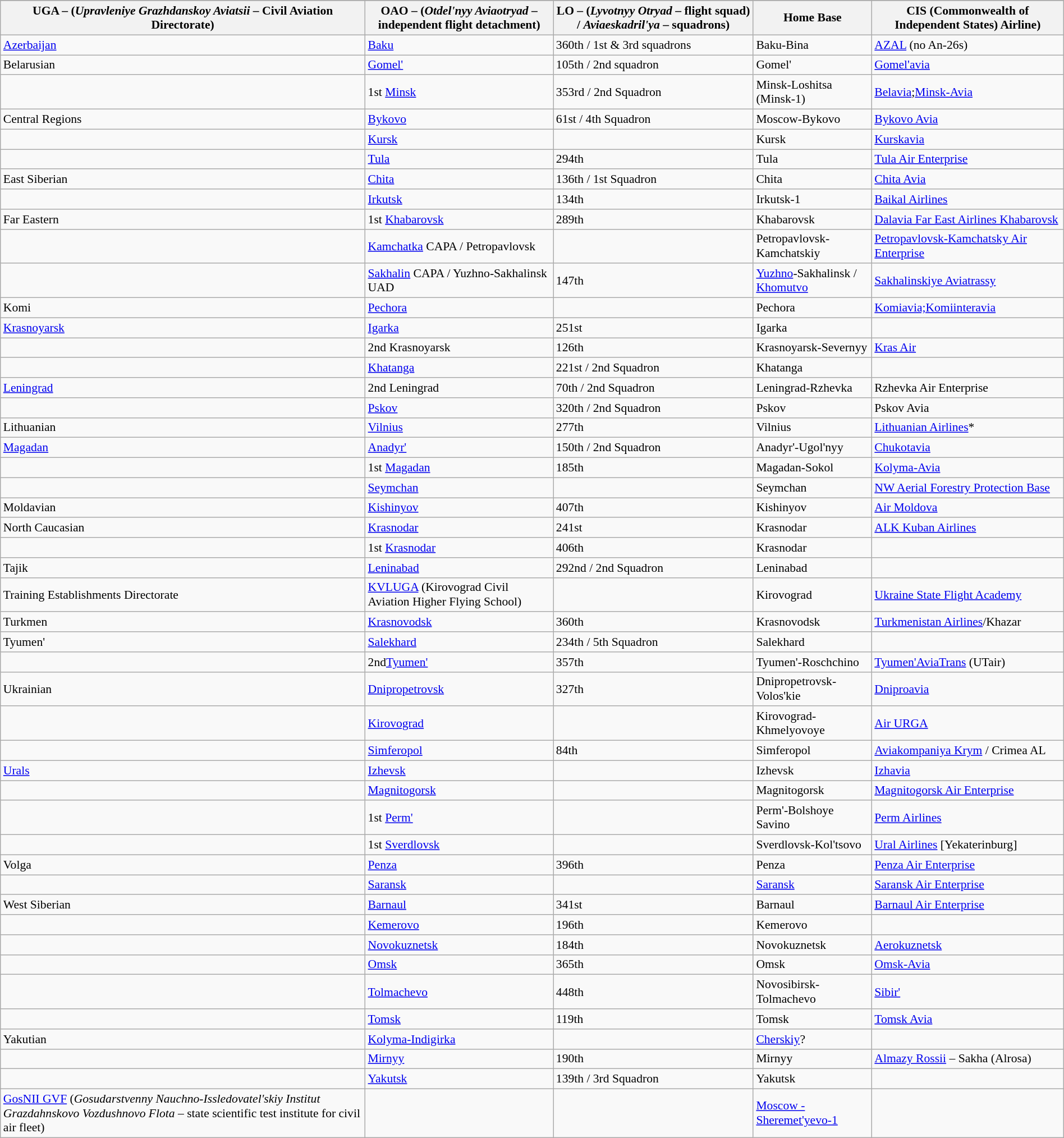<table class="wikitable"  style="margin:auto; font-size:90%;">
<tr>
</tr>
<tr style="background:#efefef;">
<th>UGA – (<em>Upravleniye Grazhdanskoy Aviatsii</em> – Civil Aviation Directorate)</th>
<th>OAO – (<em>Otdel'nyy Aviaotryad</em> – independent flight detachment)</th>
<th>LO – (<em>Lyvotnyy Otryad</em> – flight squad) / <em>Aviaeskadril'ya</em> – squadrons)</th>
<th>Home Base</th>
<th>CIS (Commonwealth of Independent States) Airline)</th>
</tr>
<tr>
<td align=left><a href='#'>Azerbaijan</a></td>
<td align=left><a href='#'>Baku</a></td>
<td align=left>360th / 1st & 3rd squadrons</td>
<td align=left>Baku-Bina</td>
<td align=left><a href='#'>AZAL</a> (no An-26s)</td>
</tr>
<tr>
<td align=left>Belarusian</td>
<td align=left><a href='#'>Gomel'</a></td>
<td align=left>105th / 2nd squadron</td>
<td align=left>Gomel'</td>
<td align=left><a href='#'>Gomel'avia</a></td>
</tr>
<tr>
<td align=left></td>
<td align=left>1st <a href='#'>Minsk</a></td>
<td align=left>353rd / 2nd Squadron</td>
<td align=left>Minsk-Loshitsa (Minsk-1)</td>
<td align=left><a href='#'>Belavia</a>;<a href='#'>Minsk-Avia</a></td>
</tr>
<tr>
<td align=left>Central Regions</td>
<td align=left><a href='#'>Bykovo</a></td>
<td align=left>61st / 4th Squadron</td>
<td align=left>Moscow-Bykovo</td>
<td align=left><a href='#'>Bykovo Avia</a></td>
</tr>
<tr>
<td align=left></td>
<td align=left><a href='#'>Kursk</a></td>
<td align=left></td>
<td align=left>Kursk</td>
<td align=left><a href='#'>Kurskavia</a></td>
</tr>
<tr>
<td align=left></td>
<td align=left><a href='#'>Tula</a></td>
<td align=left>294th</td>
<td align=left>Tula</td>
<td align=left><a href='#'>Tula Air Enterprise</a></td>
</tr>
<tr>
<td align=left>East Siberian</td>
<td align=left><a href='#'>Chita</a></td>
<td align=left>136th / 1st Squadron</td>
<td align=left>Chita</td>
<td align=left><a href='#'>Chita Avia</a></td>
</tr>
<tr>
<td align=left></td>
<td align=left><a href='#'>Irkutsk</a></td>
<td align=left>134th</td>
<td align=left>Irkutsk-1</td>
<td align=left><a href='#'>Baikal Airlines</a></td>
</tr>
<tr>
<td align=left>Far Eastern</td>
<td align=left>1st <a href='#'>Khabarovsk</a></td>
<td align=left>289th</td>
<td align=left>Khabarovsk</td>
<td align=left><a href='#'>Dalavia Far East Airlines Khabarovsk</a></td>
</tr>
<tr>
<td align=left></td>
<td align=left><a href='#'>Kamchatka</a> CAPA / Petropavlovsk</td>
<td align=left></td>
<td align=left>Petropavlovsk-Kamchatskiy</td>
<td align=left><a href='#'>Petropavlovsk-Kamchatsky Air Enterprise</a></td>
</tr>
<tr>
<td align=left></td>
<td align=left><a href='#'>Sakhalin</a> CAPA / Yuzhno-Sakhalinsk UAD</td>
<td align=left>147th</td>
<td align=left><a href='#'>Yuzhno</a>-Sakhalinsk / <a href='#'>Khomutvo</a></td>
<td align=left><a href='#'>Sakhalinskiye Aviatrassy</a></td>
</tr>
<tr>
<td align=left>Komi</td>
<td align=left><a href='#'>Pechora</a></td>
<td align=left></td>
<td align=left>Pechora</td>
<td align=left><a href='#'>Komiavia;Komiinteravia</a></td>
</tr>
<tr>
<td align=left><a href='#'>Krasnoyarsk</a></td>
<td align=left><a href='#'>Igarka</a></td>
<td align=left>251st</td>
<td align=left>Igarka</td>
<td align=left></td>
</tr>
<tr>
<td align=left></td>
<td align=left>2nd Krasnoyarsk</td>
<td align=left>126th</td>
<td align=left>Krasnoyarsk-Severnyy</td>
<td align=left><a href='#'>Kras Air</a></td>
</tr>
<tr>
<td align=left></td>
<td align=left><a href='#'>Khatanga</a></td>
<td align=left>221st / 2nd Squadron</td>
<td align=left>Khatanga</td>
<td align=left></td>
</tr>
<tr>
<td align=left><a href='#'>Leningrad</a></td>
<td align=left>2nd Leningrad</td>
<td align=left>70th / 2nd Squadron</td>
<td align=left>Leningrad-Rzhevka</td>
<td align=left>Rzhevka Air Enterprise</td>
</tr>
<tr>
<td align=left></td>
<td align=left><a href='#'>Pskov</a></td>
<td align=left>320th / 2nd Squadron</td>
<td align=left>Pskov</td>
<td align=left>Pskov Avia</td>
</tr>
<tr>
<td align=left>Lithuanian</td>
<td align=left><a href='#'>Vilnius</a></td>
<td align=left>277th </td>
<td align=left>Vilnius</td>
<td align=left><a href='#'>Lithuanian Airlines</a>*</td>
</tr>
<tr>
<td align=left><a href='#'>Magadan</a></td>
<td align=left><a href='#'>Anadyr'</a></td>
<td align=left>150th / 2nd Squadron</td>
<td align=left>Anadyr'-Ugol'nyy</td>
<td align=left><a href='#'>Chukotavia</a></td>
</tr>
<tr>
<td align=left></td>
<td align=left>1st <a href='#'>Magadan</a></td>
<td align=left>185th</td>
<td align=left>Magadan-Sokol</td>
<td align=left><a href='#'>Kolyma-Avia</a></td>
</tr>
<tr>
<td align=left></td>
<td align=left><a href='#'>Seymchan</a></td>
<td align=left></td>
<td align=left>Seymchan</td>
<td align=left><a href='#'>NW Aerial Forestry Protection Base</a></td>
</tr>
<tr>
<td align=left>Moldavian</td>
<td align=left><a href='#'>Kishinyov</a></td>
<td align=left>407th</td>
<td align=left>Kishinyov</td>
<td align=left><a href='#'>Air Moldova</a></td>
</tr>
<tr>
<td align=left>North Caucasian</td>
<td align=left><a href='#'>Krasnodar</a></td>
<td align=left>241st</td>
<td align=left>Krasnodar</td>
<td align=left><a href='#'>ALK Kuban Airlines</a></td>
</tr>
<tr>
<td align=left></td>
<td align=left>1st <a href='#'>Krasnodar</a></td>
<td align=left>406th</td>
<td align=left>Krasnodar</td>
<td align=left></td>
</tr>
<tr>
<td align=left>Tajik</td>
<td align=left><a href='#'>Leninabad</a></td>
<td align=left>292nd / 2nd Squadron</td>
<td align=left>Leninabad</td>
<td align=left></td>
</tr>
<tr>
<td align=left>Training Establishments Directorate</td>
<td align=left><a href='#'>KVLUGA</a> (Kirovograd Civil Aviation Higher Flying School)</td>
<td align=left></td>
<td align=left>Kirovograd</td>
<td align=left><a href='#'>Ukraine State Flight Academy</a></td>
</tr>
<tr>
<td align=left>Turkmen</td>
<td align=left><a href='#'>Krasnovodsk</a></td>
<td align=left>360th</td>
<td align=left>Krasnovodsk</td>
<td align=left><a href='#'>Turkmenistan Airlines</a>/Khazar</td>
</tr>
<tr>
<td align=left>Tyumen'</td>
<td align=left><a href='#'>Salekhard</a></td>
<td align=left>234th / 5th Squadron</td>
<td align=left>Salekhard</td>
<td align=left></td>
</tr>
<tr>
<td align=left></td>
<td align=left>2nd<a href='#'>Tyumen'</a></td>
<td align=left>357th</td>
<td align=left>Tyumen'-Roschchino</td>
<td align=left><a href='#'>Tyumen'AviaTrans</a> (UTair)</td>
</tr>
<tr>
<td align=left>Ukrainian</td>
<td align=left><a href='#'>Dnipropetrovsk</a></td>
<td align=left>327th</td>
<td align=left>Dnipropetrovsk-Volos'kie</td>
<td align=left><a href='#'>Dniproavia</a></td>
</tr>
<tr>
<td align=left></td>
<td align=left><a href='#'>Kirovograd</a></td>
<td align=left></td>
<td align=left>Kirovograd-Khmelyovoye</td>
<td align=left><a href='#'>Air URGA</a></td>
</tr>
<tr>
<td align=left></td>
<td align=left><a href='#'>Simferopol</a></td>
<td align=left>84th</td>
<td align=left>Simferopol</td>
<td align=left><a href='#'>Aviakompaniya Krym</a> / Crimea AL</td>
</tr>
<tr>
<td align=left><a href='#'>Urals</a></td>
<td align=left><a href='#'>Izhevsk</a></td>
<td align=left></td>
<td align=left>Izhevsk</td>
<td align=left><a href='#'>Izhavia</a></td>
</tr>
<tr>
<td align=left></td>
<td align=left><a href='#'>Magnitogorsk</a></td>
<td align=left></td>
<td align=left>Magnitogorsk</td>
<td align=left><a href='#'>Magnitogorsk Air Enterprise</a></td>
</tr>
<tr>
<td align=left></td>
<td align=left>1st <a href='#'>Perm'</a></td>
<td align=left></td>
<td align=left>Perm'-Bolshoye Savino</td>
<td align=left><a href='#'>Perm Airlines</a></td>
</tr>
<tr>
<td align=left></td>
<td align=left>1st <a href='#'>Sverdlovsk</a></td>
<td align=left></td>
<td align=left>Sverdlovsk-Kol'tsovo</td>
<td align=left><a href='#'>Ural Airlines</a> [Yekaterinburg]</td>
</tr>
<tr>
<td align=left>Volga</td>
<td align=left><a href='#'>Penza</a></td>
<td align=left>396th</td>
<td align=left>Penza</td>
<td align=left><a href='#'>Penza Air Enterprise</a></td>
</tr>
<tr>
<td align=left></td>
<td align=left><a href='#'>Saransk</a></td>
<td align=left></td>
<td align=left><a href='#'>Saransk</a></td>
<td align=left><a href='#'>Saransk Air Enterprise</a></td>
</tr>
<tr>
<td align=left>West Siberian</td>
<td align=left><a href='#'>Barnaul</a></td>
<td align=left>341st</td>
<td align=left>Barnaul</td>
<td align=left><a href='#'>Barnaul Air Enterprise</a></td>
</tr>
<tr>
<td align=left></td>
<td align=left><a href='#'>Kemerovo</a></td>
<td align=left>196th</td>
<td align=left>Kemerovo</td>
<td align=left></td>
</tr>
<tr>
<td align=left></td>
<td align=left><a href='#'>Novokuznetsk</a></td>
<td align=left>184th</td>
<td align=left>Novokuznetsk</td>
<td align=left><a href='#'>Aerokuznetsk</a></td>
</tr>
<tr>
<td align=left></td>
<td align=left><a href='#'>Omsk</a></td>
<td align=left>365th</td>
<td align=left>Omsk</td>
<td align=left><a href='#'>Omsk-Avia</a></td>
</tr>
<tr>
<td align=left></td>
<td align=left><a href='#'>Tolmachevo</a></td>
<td align=left>448th</td>
<td align=left>Novosibirsk-Tolmachevo</td>
<td align=left><a href='#'>Sibir'</a></td>
</tr>
<tr>
<td align=left></td>
<td align=left><a href='#'>Tomsk</a></td>
<td align=left>119th</td>
<td align=left>Tomsk</td>
<td align=left><a href='#'>Tomsk Avia</a></td>
</tr>
<tr>
<td align=left>Yakutian</td>
<td align=left><a href='#'>Kolyma-Indigirka</a></td>
<td align=left></td>
<td align=left><a href='#'>Cherskiy</a>?</td>
<td align=left></td>
</tr>
<tr>
<td align=left></td>
<td align=left><a href='#'>Mirnyy</a></td>
<td align=left>190th</td>
<td align=left>Mirnyy</td>
<td align=left><a href='#'>Almazy Rossii</a> – Sakha (Alrosa)</td>
</tr>
<tr>
<td align=left></td>
<td align=left><a href='#'>Yakutsk</a></td>
<td align=left>139th / 3rd Squadron</td>
<td align=left>Yakutsk</td>
<td align=left></td>
</tr>
<tr>
<td align=left><a href='#'>GosNII GVF</a> (<em>Gosudarstvenny Nauchno-Issledovatel'skiy Institut Grazdahnskovo Vozdushnovo Flota</em>  – state scientific test institute for civil air fleet)</td>
<td align=left></td>
<td align=left></td>
<td align=left><a href='#'>Moscow - Sheremet'yevo-1</a></td>
<td align=left></td>
</tr>
</table>
